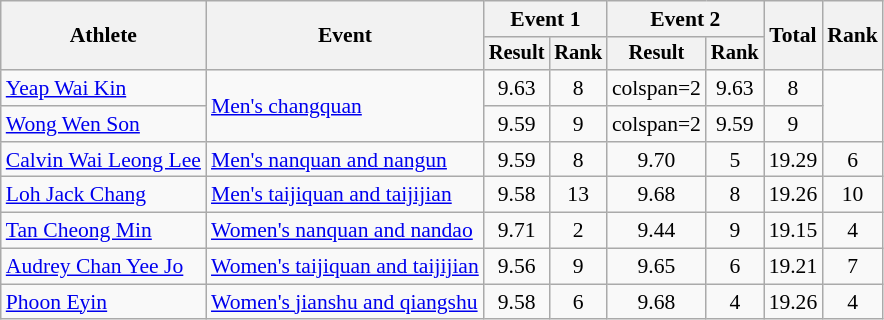<table class=wikitable style="font-size:90%; text-align:center">
<tr>
<th rowspan="2">Athlete</th>
<th rowspan="2">Event</th>
<th colspan="2">Event 1</th>
<th colspan="2">Event 2</th>
<th rowspan="2">Total</th>
<th rowspan="2">Rank</th>
</tr>
<tr style="font-size:95%">
<th>Result</th>
<th>Rank</th>
<th>Result</th>
<th>Rank</th>
</tr>
<tr>
<td align=left><a href='#'>Yeap Wai Kin</a></td>
<td align=left rowspan="2"><a href='#'>Men's changquan</a></td>
<td>9.63</td>
<td>8</td>
<td>colspan=2 </td>
<td>9.63</td>
<td>8</td>
</tr>
<tr>
<td align=left><a href='#'>Wong Wen Son</a></td>
<td>9.59</td>
<td>9</td>
<td>colspan=2 </td>
<td>9.59</td>
<td>9</td>
</tr>
<tr>
<td align=left><a href='#'>Calvin Wai Leong Lee</a></td>
<td align=left><a href='#'>Men's nanquan and nangun</a></td>
<td>9.59</td>
<td>8</td>
<td>9.70</td>
<td>5</td>
<td>19.29</td>
<td>6</td>
</tr>
<tr>
<td align=left><a href='#'>Loh Jack Chang</a></td>
<td align=left><a href='#'>Men's taijiquan and taijijian</a></td>
<td>9.58</td>
<td>13</td>
<td>9.68</td>
<td>8</td>
<td>19.26</td>
<td>10</td>
</tr>
<tr>
<td align=left><a href='#'>Tan Cheong Min</a></td>
<td align=left><a href='#'>Women's nanquan and nandao</a></td>
<td>9.71</td>
<td>2</td>
<td>9.44</td>
<td>9</td>
<td>19.15</td>
<td>4</td>
</tr>
<tr>
<td align=left><a href='#'>Audrey Chan Yee Jo</a></td>
<td align=left><a href='#'>Women's taijiquan and taijijian</a></td>
<td>9.56</td>
<td>9</td>
<td>9.65</td>
<td>6</td>
<td>19.21</td>
<td>7</td>
</tr>
<tr>
<td align=left><a href='#'>Phoon Eyin</a></td>
<td align=left><a href='#'>Women's jianshu and qiangshu</a></td>
<td>9.58</td>
<td>6</td>
<td>9.68</td>
<td>4</td>
<td>19.26</td>
<td>4</td>
</tr>
</table>
